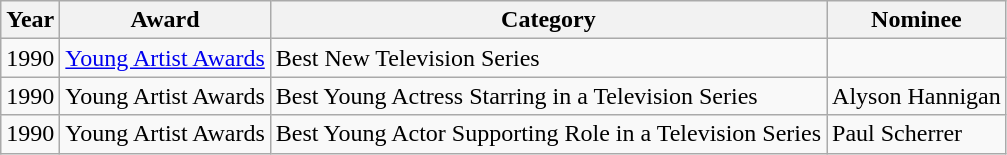<table class="wikitable sortable">
<tr>
<th>Year</th>
<th>Award</th>
<th>Category</th>
<th>Nominee</th>
</tr>
<tr>
<td>1990</td>
<td><a href='#'>Young Artist Awards</a></td>
<td>Best New Television Series</td>
<td></td>
</tr>
<tr>
<td>1990</td>
<td>Young Artist Awards</td>
<td>Best Young Actress Starring in a Television Series</td>
<td>Alyson Hannigan</td>
</tr>
<tr>
<td>1990</td>
<td>Young Artist Awards</td>
<td>Best Young Actor Supporting Role in a Television Series</td>
<td>Paul Scherrer</td>
</tr>
</table>
